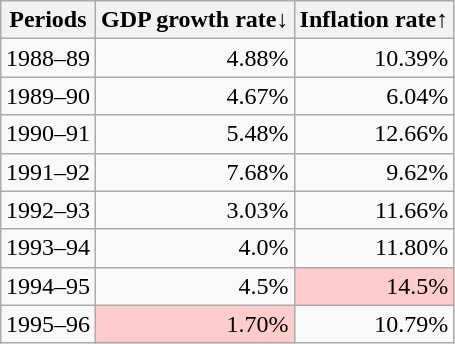<table class="wikitable" style="float:right; margin:0 15px; text-align:right;">
<tr>
<th>Periods</th>
<th>GDP growth rate↓</th>
<th>Inflation rate↑</th>
</tr>
<tr>
<td>1988–89</td>
<td>4.88%</td>
<td>10.39%</td>
</tr>
<tr>
<td>1989–90</td>
<td>4.67%</td>
<td>6.04%</td>
</tr>
<tr>
<td>1990–91</td>
<td>5.48%</td>
<td>12.66%</td>
</tr>
<tr>
<td>1991–92</td>
<td>7.68%</td>
<td>9.62%</td>
</tr>
<tr>
<td>1992–93</td>
<td>3.03%</td>
<td>11.66%</td>
</tr>
<tr>
<td>1993–94</td>
<td>4.0%</td>
<td>11.80%</td>
</tr>
<tr>
<td>1994–95</td>
<td>4.5%</td>
<td style="background:#FFCCCC">14.5%</td>
</tr>
<tr>
<td>1995–96</td>
<td style="background:#FFCCCC">1.70%</td>
<td>10.79%</td>
</tr>
</table>
